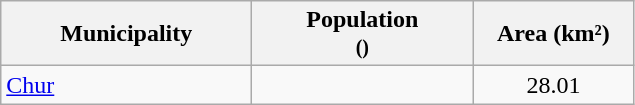<table class="wikitable">
<tr>
<th width="160">Municipality</th>
<th width="140">Population <small><br>()</small></th>
<th width="100">Area (km²)</th>
</tr>
<tr>
<td><a href='#'>Chur</a></td>
<td align="center"></td>
<td align="center">28.01</td>
</tr>
</table>
